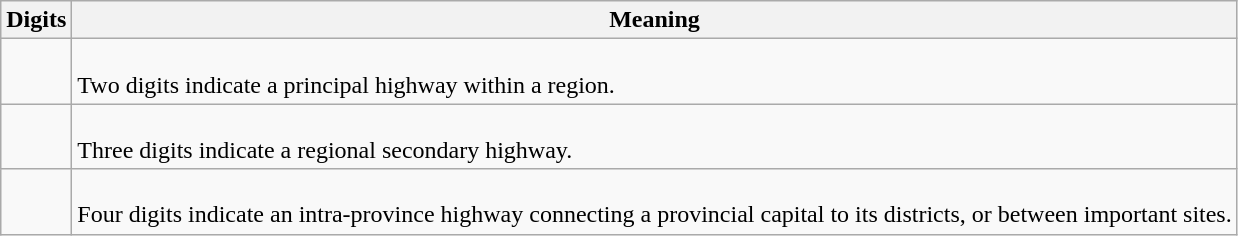<table class="wikitable">
<tr>
<th>Digits</th>
<th>Meaning</th>
</tr>
<tr>
<td></td>
<td><br>Two digits indicate a principal highway within a region. </td>
</tr>
<tr>
<td></td>
<td><br>Three digits indicate a regional secondary highway.</td>
</tr>
<tr>
<td></td>
<td><br>Four digits indicate an intra-province highway connecting a provincial capital to its districts, or between important sites.</td>
</tr>
</table>
